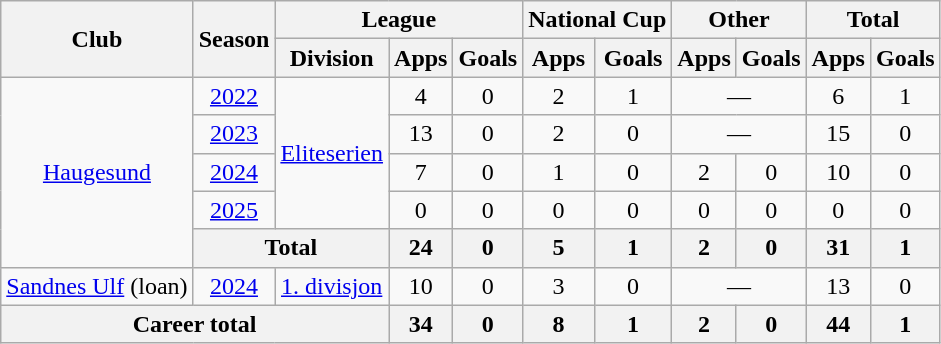<table class="wikitable" style="text-align: center;">
<tr>
<th rowspan=2>Club</th>
<th rowspan=2>Season</th>
<th colspan=3>League</th>
<th colspan=2>National Cup</th>
<th colspan=2>Other</th>
<th colspan=2>Total</th>
</tr>
<tr>
<th>Division</th>
<th>Apps</th>
<th>Goals</th>
<th>Apps</th>
<th>Goals</th>
<th>Apps</th>
<th>Goals</th>
<th>Apps</th>
<th>Goals</th>
</tr>
<tr>
<td rowspan=5><a href='#'>Haugesund</a></td>
<td><a href='#'>2022</a></td>
<td rowspan=4><a href='#'>Eliteserien</a></td>
<td>4</td>
<td>0</td>
<td>2</td>
<td>1</td>
<td colspan=2>—</td>
<td>6</td>
<td>1</td>
</tr>
<tr>
<td><a href='#'>2023</a></td>
<td>13</td>
<td>0</td>
<td>2</td>
<td>0</td>
<td colspan=2>—</td>
<td>15</td>
<td>0</td>
</tr>
<tr>
<td><a href='#'>2024</a></td>
<td>7</td>
<td>0</td>
<td>1</td>
<td>0</td>
<td>2</td>
<td>0</td>
<td>10</td>
<td>0</td>
</tr>
<tr>
<td><a href='#'>2025</a></td>
<td>0</td>
<td>0</td>
<td>0</td>
<td>0</td>
<td>0</td>
<td>0</td>
<td>0</td>
<td>0</td>
</tr>
<tr>
<th colspan=2>Total</th>
<th>24</th>
<th>0</th>
<th>5</th>
<th>1</th>
<th>2</th>
<th>0</th>
<th>31</th>
<th>1</th>
</tr>
<tr>
<td><a href='#'>Sandnes Ulf</a> (loan)</td>
<td><a href='#'>2024</a></td>
<td><a href='#'>1. divisjon</a></td>
<td>10</td>
<td>0</td>
<td>3</td>
<td>0</td>
<td colspan=2>—</td>
<td>13</td>
<td>0</td>
</tr>
<tr>
<th colspan=3>Career total</th>
<th>34</th>
<th>0</th>
<th>8</th>
<th>1</th>
<th>2</th>
<th>0</th>
<th>44</th>
<th>1</th>
</tr>
</table>
